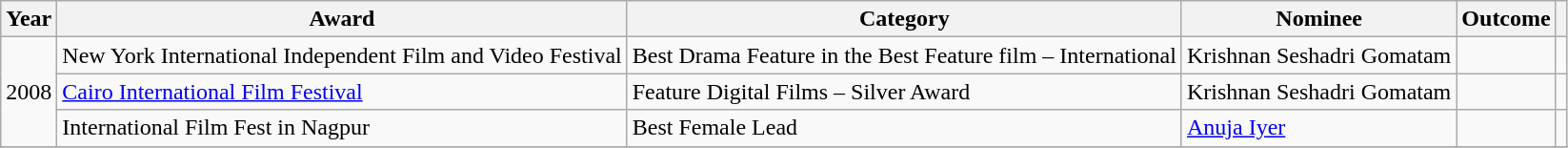<table class="wikitable sortable">
<tr>
<th>Year</th>
<th>Award</th>
<th>Category</th>
<th>Nominee</th>
<th>Outcome</th>
<th scope="col" class="unsortable"></th>
</tr>
<tr>
<td rowspan="3">2008</td>
<td>New York International Independent Film and Video Festival</td>
<td>Best Drama Feature in the Best Feature film – International</td>
<td>Krishnan Seshadri Gomatam</td>
<td></td>
<td style="text-align:center;"><br></td>
</tr>
<tr>
<td><a href='#'>Cairo International Film Festival</a></td>
<td>Feature Digital Films – Silver Award</td>
<td>Krishnan Seshadri Gomatam</td>
<td></td>
<td style="text-align:center;"><br></td>
</tr>
<tr>
<td>International Film Fest in Nagpur</td>
<td>Best Female Lead</td>
<td><a href='#'>Anuja Iyer</a></td>
<td></td>
<td style="text-align:center;"></td>
</tr>
<tr>
</tr>
</table>
